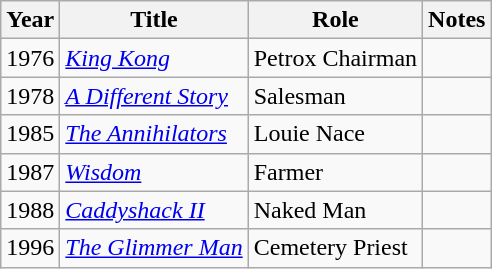<table class="wikitable">
<tr>
<th>Year</th>
<th>Title</th>
<th>Role</th>
<th>Notes</th>
</tr>
<tr>
<td>1976</td>
<td><em><a href='#'>King Kong</a></em></td>
<td>Petrox Chairman</td>
<td></td>
</tr>
<tr>
<td>1978</td>
<td><em><a href='#'>A Different Story</a></em></td>
<td>Salesman</td>
<td></td>
</tr>
<tr>
<td>1985</td>
<td><em><a href='#'>The Annihilators</a></em></td>
<td>Louie Nace</td>
<td></td>
</tr>
<tr>
<td>1987</td>
<td><em><a href='#'>Wisdom</a></em></td>
<td>Farmer</td>
<td></td>
</tr>
<tr>
<td>1988</td>
<td><em><a href='#'>Caddyshack II</a></em></td>
<td>Naked Man</td>
<td></td>
</tr>
<tr>
<td>1996</td>
<td><em><a href='#'>The Glimmer Man</a></em></td>
<td>Cemetery Priest</td>
<td></td>
</tr>
</table>
